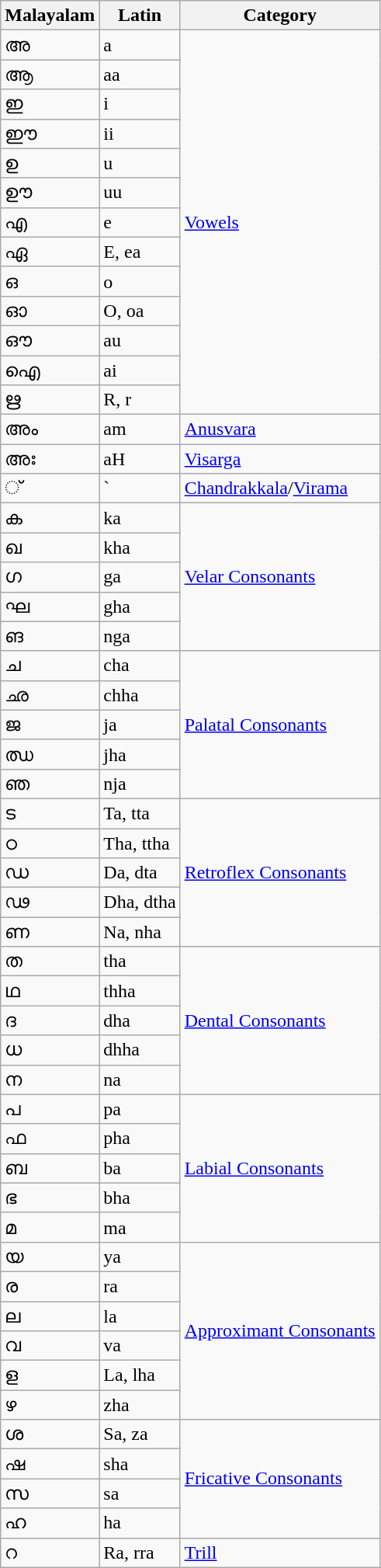<table class="wikitable">
<tr>
<th>Malayalam</th>
<th>Latin</th>
<th>Category</th>
</tr>
<tr>
<td>അ</td>
<td>a</td>
<td rowspan="13"><a href='#'>Vowels</a></td>
</tr>
<tr>
<td>ആ</td>
<td>aa</td>
</tr>
<tr>
<td>ഇ</td>
<td>i</td>
</tr>
<tr>
<td>ഈ</td>
<td>ii</td>
</tr>
<tr>
<td>ഉ</td>
<td>u</td>
</tr>
<tr>
<td>ഊ</td>
<td>uu</td>
</tr>
<tr>
<td>എ</td>
<td>e</td>
</tr>
<tr>
<td>ഏ</td>
<td>E, ea</td>
</tr>
<tr>
<td>ഒ</td>
<td>o</td>
</tr>
<tr>
<td>ഓ</td>
<td>O, oa</td>
</tr>
<tr>
<td>ഔ</td>
<td>au</td>
</tr>
<tr>
<td>ഐ</td>
<td>ai</td>
</tr>
<tr>
<td>ഋ</td>
<td>R, r</td>
</tr>
<tr>
<td>അം</td>
<td>am</td>
<td><a href='#'>Anusvara</a></td>
</tr>
<tr>
<td>അഃ</td>
<td>aH</td>
<td><a href='#'>Visarga</a></td>
</tr>
<tr>
<td>്</td>
<td>`</td>
<td><a href='#'>Chandrakkala</a>/<a href='#'>Virama</a></td>
</tr>
<tr>
<td>ക</td>
<td>ka</td>
<td rowspan="5"><a href='#'>Velar Consonants</a></td>
</tr>
<tr>
<td>ഖ</td>
<td>kha</td>
</tr>
<tr>
<td>ഗ</td>
<td>ga</td>
</tr>
<tr>
<td>ഘ</td>
<td>gha</td>
</tr>
<tr>
<td>ങ</td>
<td>nga</td>
</tr>
<tr>
<td>ച</td>
<td>cha</td>
<td rowspan="5"><a href='#'>Palatal Consonants</a></td>
</tr>
<tr>
<td>ഛ</td>
<td>chha</td>
</tr>
<tr>
<td>ജ</td>
<td>ja</td>
</tr>
<tr>
<td>ഝ</td>
<td>jha</td>
</tr>
<tr>
<td>ഞ</td>
<td>nja</td>
</tr>
<tr>
<td>ട</td>
<td>Ta, tta</td>
<td rowspan="5"><a href='#'>Retroflex Consonants</a></td>
</tr>
<tr>
<td>ഠ</td>
<td>Tha, ttha</td>
</tr>
<tr>
<td>ഡ</td>
<td>Da, dta</td>
</tr>
<tr>
<td>ഢ</td>
<td>Dha, dtha</td>
</tr>
<tr>
<td>ണ</td>
<td>Na, nha</td>
</tr>
<tr>
<td>ത</td>
<td>tha</td>
<td rowspan="5"><a href='#'>Dental Consonants</a></td>
</tr>
<tr>
<td>ഥ</td>
<td>thha</td>
</tr>
<tr>
<td>ദ</td>
<td>dha</td>
</tr>
<tr>
<td>ധ</td>
<td>dhha</td>
</tr>
<tr>
<td>ന</td>
<td>na</td>
</tr>
<tr>
<td>പ</td>
<td>pa</td>
<td rowspan="5"><a href='#'>Labial Consonants</a></td>
</tr>
<tr>
<td>ഫ</td>
<td>pha</td>
</tr>
<tr>
<td>ബ</td>
<td>ba</td>
</tr>
<tr>
<td>ഭ</td>
<td>bha</td>
</tr>
<tr>
<td>മ</td>
<td>ma</td>
</tr>
<tr>
<td>യ</td>
<td>ya</td>
<td rowspan="6"><a href='#'>Approximant Consonants</a></td>
</tr>
<tr>
<td>ര</td>
<td>ra</td>
</tr>
<tr>
<td>ല</td>
<td>la</td>
</tr>
<tr>
<td>വ</td>
<td>va</td>
</tr>
<tr>
<td>ള</td>
<td>La, lha</td>
</tr>
<tr>
<td>ഴ</td>
<td>zha</td>
</tr>
<tr>
<td>ശ</td>
<td>Sa, za</td>
<td rowspan="4"><a href='#'>Fricative Consonants</a></td>
</tr>
<tr>
<td>ഷ</td>
<td>sha</td>
</tr>
<tr>
<td>സ</td>
<td>sa</td>
</tr>
<tr>
<td>ഹ</td>
<td>ha</td>
</tr>
<tr>
<td>റ</td>
<td>Ra, rra</td>
<td><a href='#'>Trill</a></td>
</tr>
</table>
